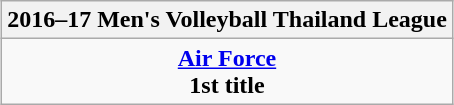<table class=wikitable style="text-align:center; margin:auto">
<tr>
<th>2016–17 Men's Volleyball Thailand League</th>
</tr>
<tr>
<td><strong><a href='#'>Air Force</a></strong><br><strong>1st title</strong></td>
</tr>
</table>
